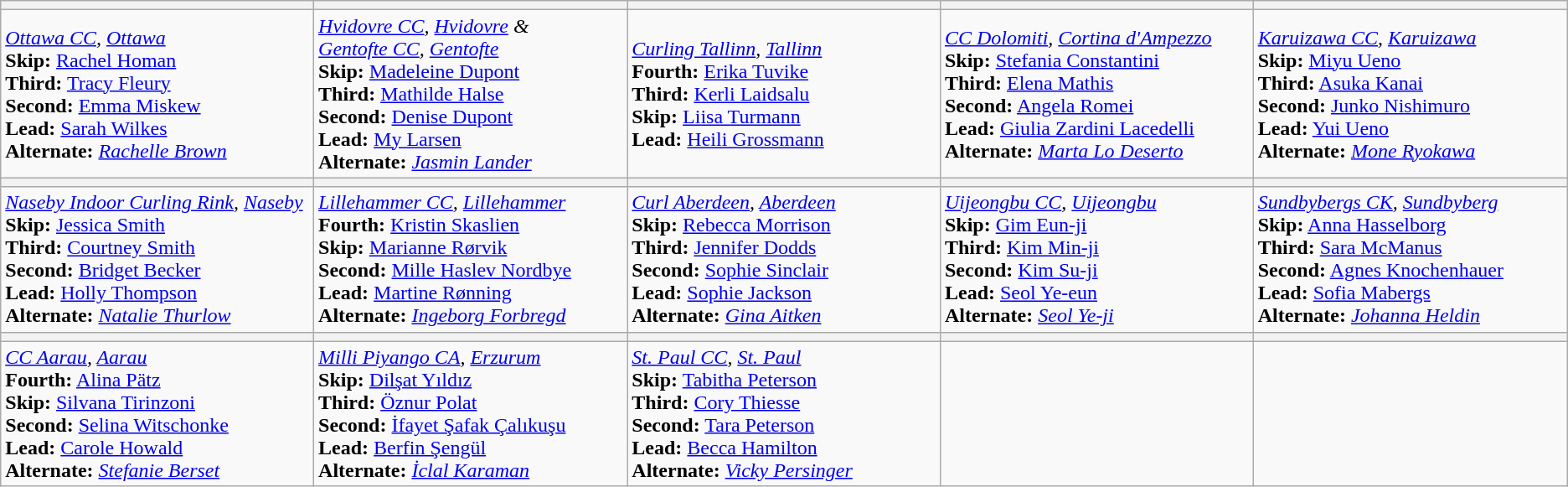<table class=wikitable>
<tr>
<th width=250></th>
<th width=250></th>
<th width=250></th>
<th width=250></th>
<th width=250></th>
</tr>
<tr>
<td><em><a href='#'>Ottawa CC</a>, <a href='#'>Ottawa</a></em><br><strong>Skip:</strong> <a href='#'>Rachel Homan</a><br>
<strong>Third:</strong> <a href='#'>Tracy Fleury</a><br>
<strong>Second:</strong> <a href='#'>Emma Miskew</a><br>
<strong>Lead:</strong> <a href='#'>Sarah Wilkes</a><br>
<strong>Alternate:</strong> <em><a href='#'>Rachelle Brown</a></em></td>
<td><em><a href='#'>Hvidovre CC</a>, <a href='#'>Hvidovre</a> & <br> <a href='#'>Gentofte CC</a>, <a href='#'>Gentofte</a></em><br><strong>Skip:</strong> <a href='#'>Madeleine Dupont</a><br>
<strong>Third:</strong> <a href='#'>Mathilde Halse</a><br>
<strong>Second:</strong> <a href='#'>Denise Dupont</a><br>
<strong>Lead:</strong> <a href='#'>My Larsen</a><br>
<strong>Alternate:</strong> <em><a href='#'>Jasmin Lander</a></em></td>
<td><em><a href='#'>Curling Tallinn</a>, <a href='#'>Tallinn</a></em><br><strong>Fourth:</strong> <a href='#'>Erika Tuvike</a><br>
<strong>Third:</strong> <a href='#'>Kerli Laidsalu</a><br>
<strong>Skip:</strong> <a href='#'>Liisa Turmann</a><br>
<strong>Lead:</strong> <a href='#'>Heili Grossmann</a></td>
<td><em><a href='#'>CC Dolomiti</a>, <a href='#'>Cortina d'Ampezzo</a></em><br><strong>Skip:</strong> <a href='#'>Stefania Constantini</a><br>
<strong>Third:</strong> <a href='#'>Elena Mathis</a><br>
<strong>Second:</strong> <a href='#'>Angela Romei</a><br>
<strong>Lead:</strong> <a href='#'>Giulia Zardini Lacedelli</a><br>
<strong>Alternate:</strong> <em><a href='#'>Marta Lo Deserto</a></em></td>
<td><em><a href='#'>Karuizawa CC</a>, <a href='#'>Karuizawa</a></em><br><strong>Skip:</strong> <a href='#'>Miyu Ueno</a><br>
<strong>Third:</strong> <a href='#'>Asuka Kanai</a><br>
<strong>Second:</strong> <a href='#'>Junko Nishimuro</a><br>
<strong>Lead:</strong> <a href='#'>Yui Ueno</a><br>
<strong>Alternate:</strong> <em><a href='#'>Mone Ryokawa</a></em></td>
</tr>
<tr>
<th width=250></th>
<th width=250></th>
<th width=250></th>
<th width=250></th>
<th width=250></th>
</tr>
<tr>
<td><em><a href='#'>Naseby Indoor Curling Rink</a>, <a href='#'>Naseby</a></em><br><strong>Skip:</strong> <a href='#'>Jessica Smith</a><br>
<strong>Third:</strong> <a href='#'>Courtney Smith</a><br>
<strong>Second:</strong> <a href='#'>Bridget Becker</a><br>
<strong>Lead:</strong> <a href='#'>Holly Thompson</a><br>
<strong>Alternate:</strong> <em><a href='#'>Natalie Thurlow</a></em></td>
<td><em><a href='#'>Lillehammer CC</a>, <a href='#'>Lillehammer</a></em><br><strong>Fourth:</strong> <a href='#'>Kristin Skaslien</a><br>
<strong>Skip:</strong> <a href='#'>Marianne Rørvik</a><br>
<strong>Second:</strong> <a href='#'>Mille Haslev Nordbye</a><br>
<strong>Lead:</strong> <a href='#'>Martine Rønning</a><br>
<strong>Alternate:</strong> <em><a href='#'>Ingeborg Forbregd</a></em></td>
<td><em><a href='#'>Curl Aberdeen</a>, <a href='#'>Aberdeen</a></em><br><strong>Skip:</strong> <a href='#'>Rebecca Morrison</a><br>
<strong>Third:</strong> <a href='#'>Jennifer Dodds</a><br>
<strong>Second:</strong> <a href='#'>Sophie Sinclair</a><br>
<strong>Lead:</strong> <a href='#'>Sophie Jackson</a><br>
<strong>Alternate:</strong> <em><a href='#'>Gina Aitken</a></em></td>
<td><em><a href='#'>Uijeongbu CC</a>, <a href='#'>Uijeongbu</a></em><br><strong>Skip:</strong> <a href='#'>Gim Eun-ji</a><br>
<strong>Third:</strong> <a href='#'>Kim Min-ji</a><br>
<strong>Second:</strong> <a href='#'>Kim Su-ji</a><br>
<strong>Lead:</strong> <a href='#'>Seol Ye-eun</a><br>
<strong>Alternate:</strong> <em><a href='#'>Seol Ye-ji</a></em></td>
<td><em><a href='#'>Sundbybergs CK</a>, <a href='#'>Sundbyberg</a></em><br><strong>Skip:</strong> <a href='#'>Anna Hasselborg</a><br>
<strong>Third:</strong> <a href='#'>Sara McManus</a><br>
<strong>Second:</strong> <a href='#'>Agnes Knochenhauer</a><br>
<strong>Lead:</strong> <a href='#'>Sofia Mabergs</a><br>
<strong>Alternate:</strong> <em><a href='#'>Johanna Heldin</a></em></td>
</tr>
<tr>
<th width=250></th>
<th width=250></th>
<th width=250></th>
<th width=250></th>
<th width=250></th>
</tr>
<tr>
<td><em><a href='#'>CC Aarau</a>, <a href='#'>Aarau</a></em><br><strong>Fourth:</strong> <a href='#'>Alina Pätz</a><br>
<strong>Skip:</strong> <a href='#'>Silvana Tirinzoni</a><br>
<strong>Second:</strong> <a href='#'>Selina Witschonke</a><br>
<strong>Lead:</strong> <a href='#'>Carole Howald</a><br>
<strong>Alternate:</strong> <em><a href='#'>Stefanie Berset</a></em></td>
<td><em><a href='#'>Milli Piyango CA</a>, <a href='#'>Erzurum</a></em><br><strong>Skip:</strong> <a href='#'>Dilşat Yıldız</a><br>
<strong>Third:</strong> <a href='#'>Öznur Polat</a><br>
<strong>Second:</strong> <a href='#'>İfayet Şafak Çalıkuşu</a><br>
<strong>Lead:</strong> <a href='#'>Berfin Şengül</a><br>
<strong>Alternate:</strong> <em><a href='#'>İclal Karaman</a></em></td>
<td><em><a href='#'>St. Paul CC</a>, <a href='#'>St. Paul</a></em><br><strong>Skip:</strong> <a href='#'>Tabitha Peterson</a><br>
<strong>Third:</strong> <a href='#'>Cory Thiesse</a><br>
<strong>Second:</strong> <a href='#'>Tara Peterson</a><br>
<strong>Lead:</strong> <a href='#'>Becca Hamilton</a><br>
<strong>Alternate:</strong> <em><a href='#'>Vicky Persinger</a></em></td>
<td></td>
<td></td>
</tr>
</table>
